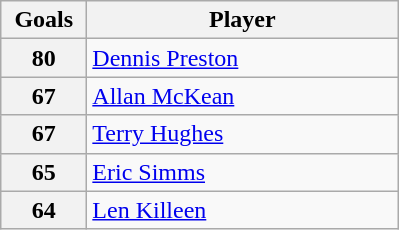<table class="wikitable" style="text-align:left;">
<tr>
<th width=50>Goals</th>
<th width=200>Player</th>
</tr>
<tr>
<th>80</th>
<td> <a href='#'>Dennis Preston</a></td>
</tr>
<tr>
<th>67</th>
<td> <a href='#'>Allan McKean</a></td>
</tr>
<tr>
<th>67</th>
<td> <a href='#'>Terry Hughes</a></td>
</tr>
<tr>
<th>65</th>
<td> <a href='#'>Eric Simms</a></td>
</tr>
<tr>
<th>64</th>
<td> <a href='#'>Len Killeen</a></td>
</tr>
</table>
